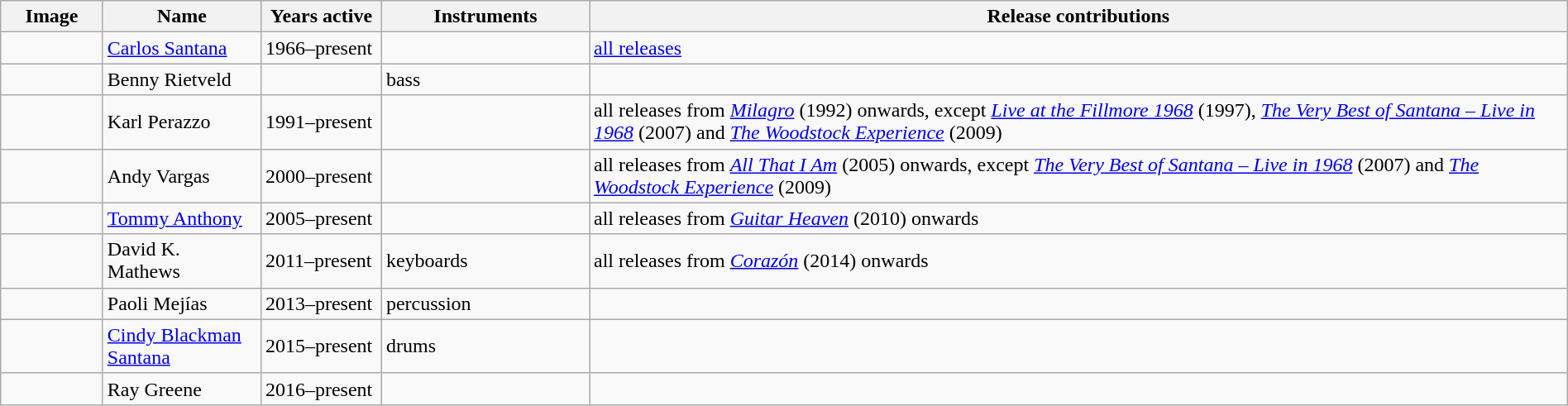<table class="wikitable" width="100%" border="1">
<tr>
<th width="75">Image</th>
<th width="120">Name</th>
<th width="90">Years active</th>
<th width="160">Instruments</th>
<th>Release contributions</th>
</tr>
<tr>
<td></td>
<td><a href='#'>Carlos Santana</a></td>
<td>1966–present</td>
<td></td>
<td><a href='#'>all releases</a></td>
</tr>
<tr>
<td></td>
<td>Benny Rietveld</td>
<td></td>
<td>bass</td>
<td></td>
</tr>
<tr>
<td></td>
<td>Karl Perazzo</td>
<td>1991–present</td>
<td></td>
<td>all releases from <em><a href='#'>Milagro</a></em> (1992) onwards, except <em><a href='#'>Live at the Fillmore 1968</a></em> (1997), <em><a href='#'>The Very Best of Santana – Live in 1968</a></em> (2007) and <em><a href='#'>The Woodstock Experience</a></em> (2009)</td>
</tr>
<tr>
<td></td>
<td>Andy Vargas</td>
<td>2000–present</td>
<td></td>
<td>all releases from <em><a href='#'>All That I Am</a></em> (2005) onwards, except <em><a href='#'>The Very Best of Santana – Live in 1968</a></em> (2007) and <em><a href='#'>The Woodstock Experience</a></em> (2009)</td>
</tr>
<tr>
<td></td>
<td><a href='#'>Tommy Anthony</a></td>
<td>2005–present</td>
<td></td>
<td>all releases from <em><a href='#'>Guitar Heaven</a></em> (2010) onwards</td>
</tr>
<tr>
<td></td>
<td>David K. Mathews</td>
<td>2011–present</td>
<td>keyboards</td>
<td>all releases from <em><a href='#'>Corazón</a></em> (2014) onwards</td>
</tr>
<tr>
<td></td>
<td>Paoli Mejías</td>
<td>2013–present</td>
<td>percussion</td>
<td></td>
</tr>
<tr>
<td></td>
<td><a href='#'>Cindy Blackman Santana</a></td>
<td>2015–present</td>
<td>drums</td>
<td></td>
</tr>
<tr>
<td></td>
<td>Ray Greene</td>
<td>2016–present</td>
<td></td>
<td></td>
</tr>
</table>
